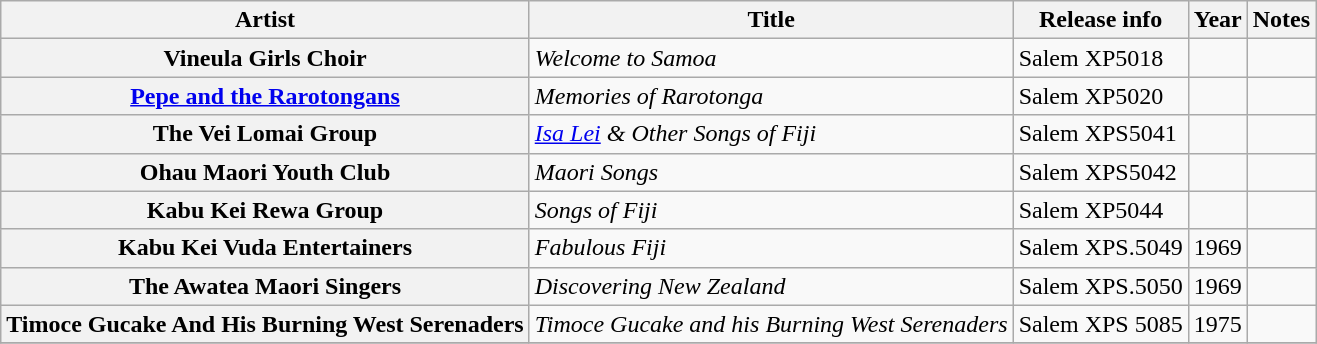<table class="wikitable plainrowheaders sortable">
<tr>
<th scope="col">Artist</th>
<th scope="col">Title</th>
<th scope="col">Release info</th>
<th scope="col">Year</th>
<th scope="col" class="unsortable">Notes</th>
</tr>
<tr>
<th scope="row">Vineula Girls Choir</th>
<td><em>Welcome to Samoa</em></td>
<td>Salem XP5018</td>
<td></td>
<td></td>
</tr>
<tr>
<th scope="row"><a href='#'>Pepe and the Rarotongans</a></th>
<td><em>Memories of Rarotonga</em></td>
<td>Salem XP5020</td>
<td></td>
<td></td>
</tr>
<tr>
<th scope="row">The Vei Lomai Group</th>
<td><em><a href='#'>Isa Lei</a> & Other Songs of Fiji</em></td>
<td>Salem XPS5041</td>
<td></td>
<td></td>
</tr>
<tr>
<th scope="row">Ohau Maori Youth Club</th>
<td><em>Maori Songs</em></td>
<td>Salem XPS5042</td>
<td></td>
<td></td>
</tr>
<tr>
<th scope="row">Kabu Kei Rewa Group</th>
<td><em>Songs of Fiji</em></td>
<td>Salem XP5044</td>
<td></td>
<td></td>
</tr>
<tr>
<th scope="row">Kabu Kei Vuda Entertainers</th>
<td><em>Fabulous Fiji</em></td>
<td>Salem  XPS.5049</td>
<td>1969</td>
<td></td>
</tr>
<tr>
<th scope="row">The Awatea Maori Singers</th>
<td><em>Discovering New Zealand</em></td>
<td>Salem XPS.5050</td>
<td>1969</td>
<td></td>
</tr>
<tr>
<th scope="row">Timoce Gucake And His Burning West Serenaders</th>
<td><em>Timoce Gucake and his Burning West Serenaders </em></td>
<td>Salem XPS 5085</td>
<td>1975</td>
<td></td>
</tr>
<tr>
</tr>
</table>
